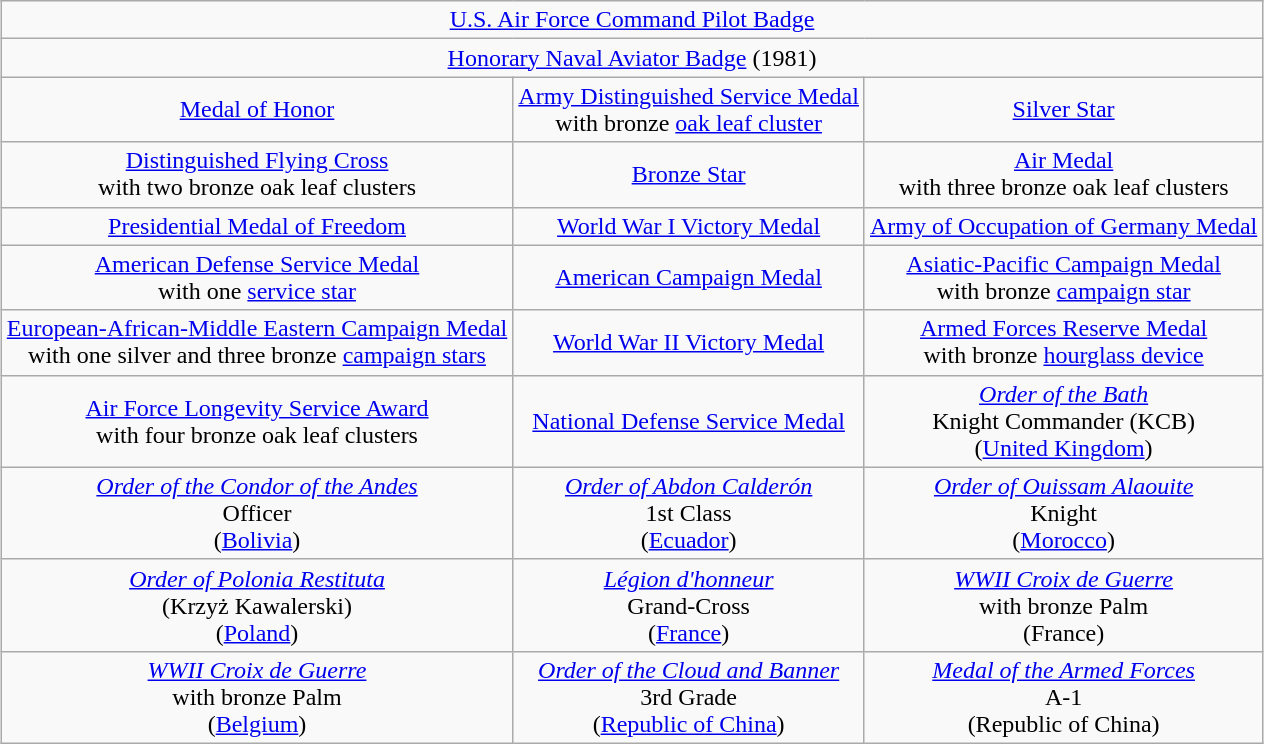<table class="wikitable" style="margin:1em auto; text-align:center;">
<tr>
<td colspan="3"><a href='#'>U.S. Air Force Command Pilot Badge</a></td>
</tr>
<tr>
<td colspan="3"><a href='#'>Honorary Naval Aviator Badge</a> (1981)</td>
</tr>
<tr>
<td><a href='#'>Medal of Honor</a></td>
<td><a href='#'>Army Distinguished Service Medal</a><br>with bronze <a href='#'>oak leaf cluster</a></td>
<td><a href='#'>Silver Star</a></td>
</tr>
<tr>
<td><a href='#'>Distinguished Flying Cross</a><br>with two bronze oak leaf clusters</td>
<td><a href='#'>Bronze Star</a></td>
<td><a href='#'>Air Medal</a><br>with three bronze oak leaf clusters</td>
</tr>
<tr>
<td><a href='#'>Presidential Medal of Freedom</a></td>
<td><a href='#'>World War I Victory Medal</a></td>
<td><a href='#'>Army of Occupation of Germany Medal</a></td>
</tr>
<tr>
<td><a href='#'>American Defense Service Medal</a><br>with one <a href='#'>service star</a></td>
<td><a href='#'>American Campaign Medal</a></td>
<td><a href='#'>Asiatic-Pacific Campaign Medal</a><br>with bronze <a href='#'>campaign star</a></td>
</tr>
<tr>
<td><a href='#'>European-African-Middle Eastern Campaign Medal</a><br>with one silver and three bronze <a href='#'>campaign stars</a></td>
<td><a href='#'>World War II Victory Medal</a></td>
<td><a href='#'>Armed Forces Reserve Medal</a><br>with bronze <a href='#'>hourglass device</a></td>
</tr>
<tr>
<td><a href='#'>Air Force Longevity Service Award</a><br>with four bronze oak leaf clusters</td>
<td><a href='#'>National Defense Service Medal</a></td>
<td><em><a href='#'>Order of the Bath</a></em><br>Knight Commander (KCB)<br>(<a href='#'>United Kingdom</a>)</td>
</tr>
<tr>
<td><em><a href='#'>Order of the Condor of the Andes</a></em><br>Officer<br>(<a href='#'>Bolivia</a>)</td>
<td><em><a href='#'>Order of Abdon Calderón</a></em><br>1st Class<br>(<a href='#'>Ecuador</a>)</td>
<td><em><a href='#'>Order of Ouissam Alaouite</a></em><br>Knight<br>(<a href='#'>Morocco</a>)</td>
</tr>
<tr>
<td><em><a href='#'>Order of Polonia Restituta</a></em><br>(Krzyż Kawalerski)<br>(<a href='#'>Poland</a>)</td>
<td><em><a href='#'>Légion d'honneur</a></em><br>Grand-Cross<br>(<a href='#'>France</a>)</td>
<td><em><a href='#'>WWII Croix de Guerre</a></em><br>with bronze Palm<br>(France)</td>
</tr>
<tr>
<td><em><a href='#'>WWII Croix de Guerre</a></em><br>with bronze Palm<br>(<a href='#'>Belgium</a>)</td>
<td><em><a href='#'>Order of the Cloud and Banner</a></em><br>3rd Grade<br>(<a href='#'>Republic of China</a>)</td>
<td><em><a href='#'>Medal of the Armed Forces</a></em><br>A-1<br>(Republic of China)</td>
</tr>
</table>
